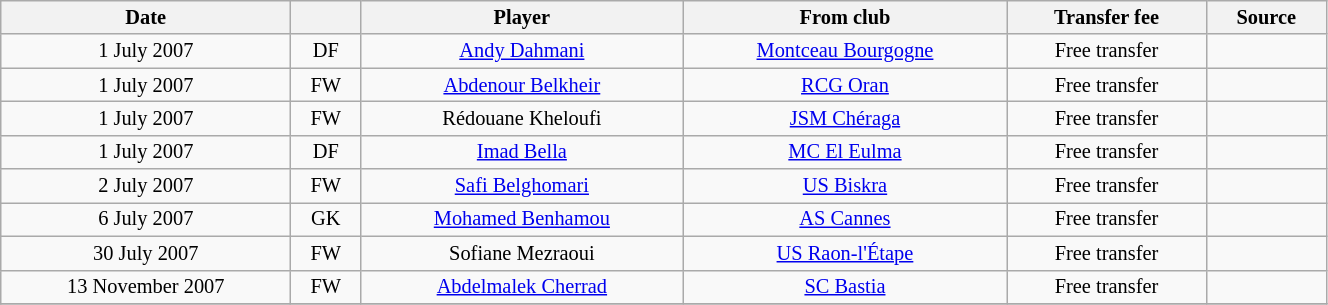<table class="wikitable sortable" style="width:70%; text-align:center; font-size:85%; text-align:centre;">
<tr>
<th>Date</th>
<th></th>
<th>Player</th>
<th>From club</th>
<th>Transfer fee</th>
<th>Source</th>
</tr>
<tr>
<td>1 July 2007</td>
<td>DF</td>
<td> <a href='#'>Andy Dahmani</a></td>
<td> <a href='#'>Montceau Bourgogne</a></td>
<td>Free transfer</td>
<td></td>
</tr>
<tr>
<td>1 July 2007</td>
<td>FW</td>
<td> <a href='#'>Abdenour Belkheir</a></td>
<td><a href='#'>RCG Oran</a></td>
<td>Free transfer</td>
<td></td>
</tr>
<tr>
<td>1 July 2007</td>
<td>FW</td>
<td> Rédouane Kheloufi</td>
<td><a href='#'>JSM Chéraga</a></td>
<td>Free transfer</td>
<td></td>
</tr>
<tr>
<td>1 July 2007</td>
<td>DF</td>
<td> <a href='#'>Imad Bella</a></td>
<td><a href='#'>MC El Eulma</a></td>
<td>Free transfer</td>
<td></td>
</tr>
<tr>
<td>2 July 2007</td>
<td>FW</td>
<td> <a href='#'>Safi Belghomari</a></td>
<td><a href='#'>US Biskra</a></td>
<td>Free transfer</td>
<td></td>
</tr>
<tr>
<td>6 July 2007</td>
<td>GK</td>
<td> <a href='#'>Mohamed Benhamou</a></td>
<td> <a href='#'>AS Cannes</a></td>
<td>Free transfer</td>
<td></td>
</tr>
<tr>
<td>30 July 2007</td>
<td>FW</td>
<td> Sofiane Mezraoui</td>
<td> <a href='#'>US Raon-l'Étape</a></td>
<td>Free transfer</td>
<td></td>
</tr>
<tr>
<td>13 November 2007</td>
<td>FW</td>
<td> <a href='#'>Abdelmalek Cherrad</a></td>
<td> <a href='#'>SC Bastia</a></td>
<td>Free transfer</td>
<td></td>
</tr>
<tr>
</tr>
</table>
